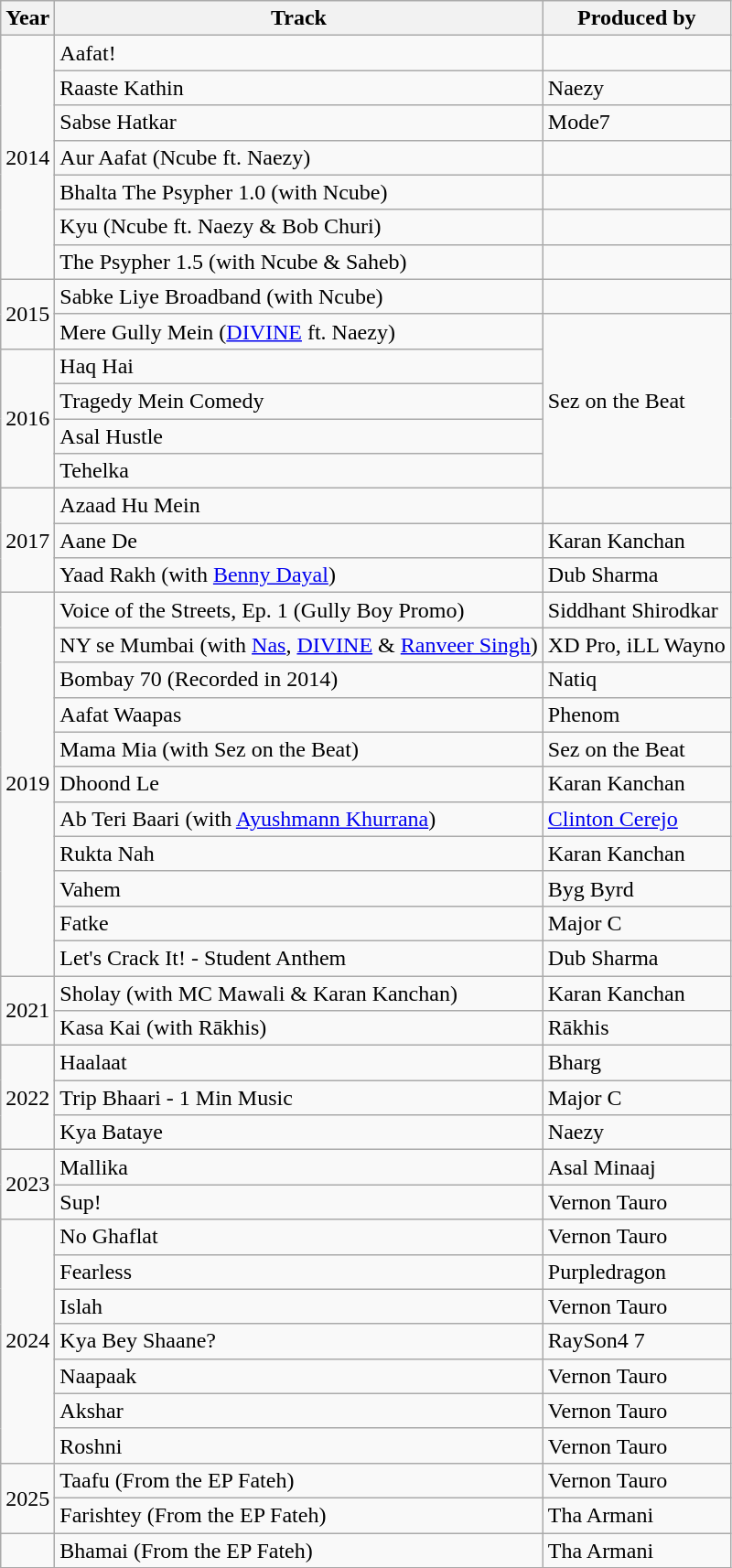<table class="wikitable">
<tr>
<th>Year</th>
<th>Track</th>
<th>Produced by</th>
</tr>
<tr>
<td rowspan="7">2014</td>
<td>Aafat!</td>
<td></td>
</tr>
<tr>
<td>Raaste Kathin</td>
<td>Naezy</td>
</tr>
<tr>
<td>Sabse Hatkar</td>
<td>Mode7</td>
</tr>
<tr>
<td>Aur Aafat (Ncube ft. Naezy)</td>
<td></td>
</tr>
<tr>
<td>Bhalta The Psypher 1.0 (with Ncube)</td>
<td></td>
</tr>
<tr>
<td>Kyu (Ncube ft. Naezy & Bob Churi)</td>
<td></td>
</tr>
<tr>
<td>The Psypher 1.5 (with Ncube & Saheb)</td>
<td></td>
</tr>
<tr>
<td rowspan="2">2015</td>
<td>Sabke Liye Broadband (with Ncube)</td>
<td></td>
</tr>
<tr>
<td>Mere Gully Mein (<a href='#'>DIVINE</a> ft. Naezy)</td>
<td rowspan="5">Sez on the Beat</td>
</tr>
<tr>
<td rowspan="4">2016</td>
<td>Haq Hai</td>
</tr>
<tr>
<td>Tragedy Mein Comedy</td>
</tr>
<tr>
<td>Asal Hustle</td>
</tr>
<tr>
<td>Tehelka</td>
</tr>
<tr>
<td rowspan="3">2017</td>
<td>Azaad Hu Mein</td>
<td></td>
</tr>
<tr>
<td>Aane De</td>
<td>Karan Kanchan</td>
</tr>
<tr>
<td>Yaad Rakh (with <a href='#'>Benny Dayal</a>)</td>
<td>Dub Sharma</td>
</tr>
<tr>
<td rowspan="11">2019</td>
<td>Voice of the Streets, Ep. 1 (Gully Boy Promo)</td>
<td>Siddhant Shirodkar</td>
</tr>
<tr>
<td>NY se Mumbai (with <a href='#'>Nas</a>, <a href='#'>DIVINE</a> & <a href='#'>Ranveer Singh</a>)</td>
<td>XD Pro, iLL Wayno</td>
</tr>
<tr>
<td>Bombay 70 (Recorded in 2014)</td>
<td>Natiq</td>
</tr>
<tr>
<td>Aafat Waapas</td>
<td>Phenom</td>
</tr>
<tr>
<td>Mama Mia (with Sez on the Beat)</td>
<td>Sez on the Beat</td>
</tr>
<tr>
<td>Dhoond Le</td>
<td>Karan Kanchan</td>
</tr>
<tr>
<td>Ab Teri Baari (with <a href='#'>Ayushmann Khurrana</a>)</td>
<td><a href='#'>Clinton Cerejo</a></td>
</tr>
<tr>
<td>Rukta Nah</td>
<td>Karan Kanchan</td>
</tr>
<tr>
<td>Vahem</td>
<td>Byg Byrd</td>
</tr>
<tr>
<td>Fatke</td>
<td>Major C</td>
</tr>
<tr>
<td>Let's Crack It! - Student Anthem</td>
<td>Dub Sharma</td>
</tr>
<tr>
<td rowspan="2">2021</td>
<td>Sholay (with MC Mawali & Karan Kanchan)</td>
<td>Karan Kanchan</td>
</tr>
<tr>
<td>Kasa Kai (with Rākhis)</td>
<td>Rākhis</td>
</tr>
<tr>
<td rowspan="3">2022</td>
<td>Haalaat</td>
<td>Bharg</td>
</tr>
<tr>
<td>Trip Bhaari - 1 Min Music</td>
<td>Major C</td>
</tr>
<tr>
<td>Kya Bataye</td>
<td>Naezy</td>
</tr>
<tr>
<td rowspan="2">2023</td>
<td>Mallika</td>
<td>Asal Minaaj</td>
</tr>
<tr>
<td>Sup!</td>
<td>Vernon Tauro</td>
</tr>
<tr>
<td rowspan="7">2024</td>
<td>No Ghaflat</td>
<td>Vernon Tauro</td>
</tr>
<tr>
<td>Fearless</td>
<td>Purpledragon</td>
</tr>
<tr>
<td>Islah</td>
<td>Vernon Tauro</td>
</tr>
<tr>
<td>Kya Bey Shaane?</td>
<td>RaySon4 7</td>
</tr>
<tr>
<td>Naapaak</td>
<td>Vernon Tauro</td>
</tr>
<tr>
<td>Akshar</td>
<td>Vernon Tauro</td>
</tr>
<tr>
<td>Roshni</td>
<td>Vernon Tauro</td>
</tr>
<tr>
<td rowspan="2">2025</td>
<td>Taafu (From the EP Fateh)</td>
<td>Vernon Tauro</td>
</tr>
<tr>
<td>Farishtey (From the EP Fateh)</td>
<td>Tha Armani</td>
</tr>
<tr>
<td></td>
<td>Bhamai (From the EP Fateh)</td>
<td>Tha Armani</td>
</tr>
</table>
